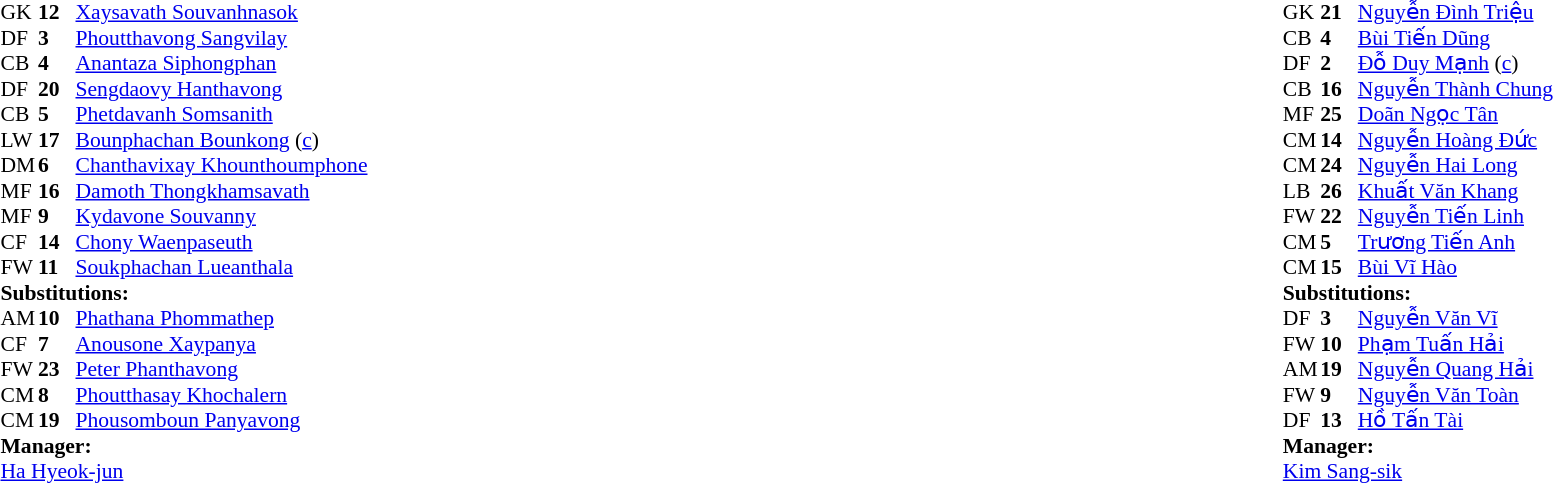<table width="100%">
<tr>
<td valign="top" width="40%"><br><table style="font-size:90%" cellspacing="0" cellpadding="0">
<tr>
<th width=25></th>
<th width=25></th>
</tr>
<tr>
<td>GK</td>
<td><strong>12</strong></td>
<td><a href='#'>Xaysavath Souvanhnasok</a></td>
</tr>
<tr>
<td>DF</td>
<td><strong>3</strong></td>
<td><a href='#'>Phoutthavong Sangvilay</a></td>
</tr>
<tr>
<td>CB</td>
<td><strong>4</strong></td>
<td><a href='#'>Anantaza Siphongphan</a></td>
</tr>
<tr>
<td>DF</td>
<td><strong>20</strong></td>
<td><a href='#'>Sengdaovy Hanthavong</a></td>
</tr>
<tr>
<td>CB</td>
<td><strong>5</strong></td>
<td><a href='#'>Phetdavanh Somsanith</a></td>
<td></td>
</tr>
<tr>
<td>LW</td>
<td><strong>17</strong></td>
<td><a href='#'>Bounphachan Bounkong</a> (<a href='#'>c</a>)</td>
</tr>
<tr>
<td>DM</td>
<td><strong>6</strong></td>
<td><a href='#'>Chanthavixay Khounthoumphone</a></td>
<td></td>
<td></td>
</tr>
<tr>
<td>MF</td>
<td><strong>16</strong></td>
<td><a href='#'>Damoth Thongkhamsavath</a></td>
<td></td>
<td></td>
</tr>
<tr>
<td>MF</td>
<td><strong>9</strong></td>
<td><a href='#'>Kydavone Souvanny</a></td>
<td></td>
<td></td>
</tr>
<tr>
<td>CF</td>
<td><strong>14</strong></td>
<td><a href='#'>Chony Waenpaseuth</a></td>
<td></td>
<td></td>
</tr>
<tr>
<td>FW</td>
<td><strong>11</strong></td>
<td><a href='#'>Soukphachan Lueanthala</a></td>
</tr>
<tr>
<td colspan=3><strong>Substitutions:</strong></td>
</tr>
<tr>
<td>AM</td>
<td><strong>10</strong></td>
<td><a href='#'>Phathana Phommathep</a></td>
<td></td>
<td></td>
<td></td>
</tr>
<tr>
<td>CF</td>
<td><strong>7</strong></td>
<td><a href='#'>Anousone Xaypanya</a></td>
<td></td>
<td></td>
</tr>
<tr>
<td>FW</td>
<td><strong>23</strong></td>
<td><a href='#'>Peter Phanthavong</a></td>
<td></td>
<td></td>
</tr>
<tr>
<td>CM</td>
<td><strong>8</strong></td>
<td><a href='#'>Phoutthasay Khochalern</a></td>
<td></td>
<td></td>
</tr>
<tr>
<td>CM</td>
<td><strong>19</strong></td>
<td><a href='#'>Phousomboun Panyavong</a></td>
<td></td>
<td></td>
</tr>
<tr>
<td colspan=3><strong>Manager:</strong></td>
</tr>
<tr>
<td colspan=3> <a href='#'>Ha Hyeok-jun</a></td>
</tr>
</table>
</td>
<td valign="top"></td>
<td valign="top" width="50%"><br><table style="font-size:90%; margin:auto" cellspacing="0" cellpadding="0">
<tr>
<th width=25></th>
<th width=25></th>
</tr>
<tr>
<td>GK</td>
<td><strong>21</strong></td>
<td><a href='#'>Nguyễn Đình Triệu</a></td>
</tr>
<tr>
<td>CB</td>
<td><strong>4</strong></td>
<td><a href='#'>Bùi Tiến Dũng</a></td>
</tr>
<tr>
<td>DF</td>
<td><strong>2</strong></td>
<td><a href='#'>Đỗ Duy Mạnh</a> (<a href='#'>c</a>)</td>
</tr>
<tr>
<td>CB</td>
<td><strong>16</strong></td>
<td><a href='#'>Nguyễn Thành Chung</a></td>
</tr>
<tr>
<td>MF</td>
<td><strong>25</strong></td>
<td><a href='#'>Doãn Ngọc Tân</a></td>
<td></td>
<td></td>
</tr>
<tr>
<td>CM</td>
<td><strong>14</strong></td>
<td><a href='#'>Nguyễn Hoàng Đức</a></td>
</tr>
<tr>
<td>CM</td>
<td><strong>24</strong></td>
<td><a href='#'>Nguyễn Hai Long</a></td>
<td></td>
<td></td>
</tr>
<tr>
<td>LB</td>
<td><strong>26</strong></td>
<td><a href='#'>Khuất Văn Khang</a></td>
<td></td>
<td></td>
</tr>
<tr>
<td>FW</td>
<td><strong>22</strong></td>
<td><a href='#'>Nguyễn Tiến Linh</a></td>
</tr>
<tr>
<td>CM</td>
<td><strong>5</strong></td>
<td><a href='#'>Trương Tiến Anh</a></td>
<td></td>
<td></td>
</tr>
<tr>
<td>CM</td>
<td><strong>15</strong></td>
<td><a href='#'>Bùi Vĩ Hào</a></td>
<td></td>
<td></td>
</tr>
<tr>
<td colspan=3><strong>Substitutions:</strong></td>
</tr>
<tr>
<td>DF</td>
<td><strong>3</strong></td>
<td><a href='#'>Nguyễn Văn Vĩ</a></td>
<td></td>
<td></td>
</tr>
<tr>
<td>FW</td>
<td><strong>10</strong></td>
<td><a href='#'>Phạm Tuấn Hải</a></td>
<td></td>
<td></td>
</tr>
<tr>
<td>AM</td>
<td><strong>19</strong></td>
<td><a href='#'>Nguyễn Quang Hải</a></td>
<td></td>
<td></td>
</tr>
<tr>
<td>FW</td>
<td><strong>9</strong></td>
<td><a href='#'>Nguyễn Văn Toàn</a></td>
<td></td>
<td></td>
</tr>
<tr>
<td>DF</td>
<td><strong>13</strong></td>
<td><a href='#'>Hồ Tấn Tài</a></td>
<td></td>
<td></td>
</tr>
<tr>
<td colspan=3><strong>Manager:</strong></td>
</tr>
<tr>
<td colspan=3> <a href='#'>Kim Sang-sik</a></td>
</tr>
</table>
</td>
</tr>
</table>
